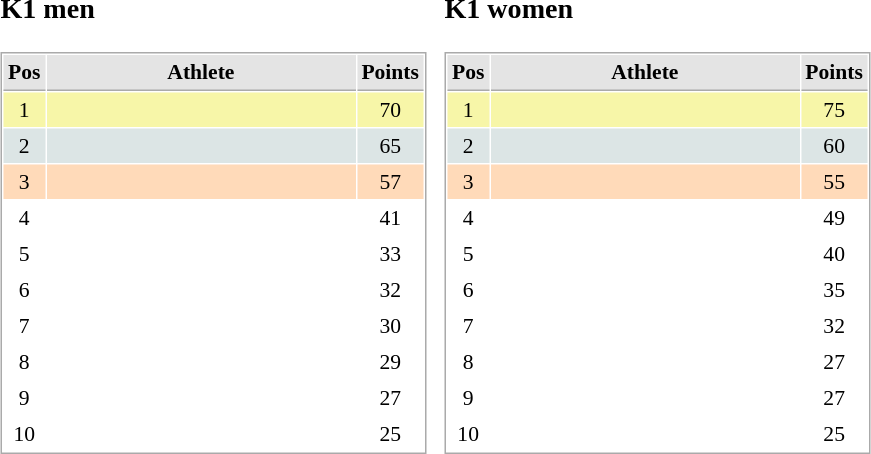<table border="0" cellspacing="10">
<tr>
<td><br><h3>K1 men</h3><table cellspacing="1" cellpadding="3" style="border:1px solid #AAAAAA;font-size:90%">
<tr bgcolor="#E4E4E4">
<th style="border-bottom:1px solid #AAAAAA" width=10>Pos</th>
<th style="border-bottom:1px solid #AAAAAA" width=200>Athlete</th>
<th style="border-bottom:1px solid #AAAAAA" width=20>Points</th>
</tr>
<tr align="center"  bgcolor="#F7F6A8">
<td>1</td>
<td align="left"></td>
<td>70</td>
</tr>
<tr align="center"  bgcolor="#DCE5E5">
<td>2</td>
<td align="left"></td>
<td>65</td>
</tr>
<tr align="center" bgcolor="#FFDAB9">
<td>3</td>
<td align="left"></td>
<td>57</td>
</tr>
<tr align="center">
<td>4</td>
<td align="left"></td>
<td>41</td>
</tr>
<tr align="center">
<td>5</td>
<td align="left"></td>
<td>33</td>
</tr>
<tr align="center">
<td>6</td>
<td align="left"></td>
<td>32</td>
</tr>
<tr align="center">
<td>7</td>
<td align="left"></td>
<td>30</td>
</tr>
<tr align="center">
<td>8</td>
<td align="left"></td>
<td>29</td>
</tr>
<tr align="center">
<td>9</td>
<td align="left"></td>
<td>27</td>
</tr>
<tr align="center">
<td>10</td>
<td align="left"></td>
<td>25</td>
</tr>
</table>
</td>
<td><br><h3>K1 women</h3><table cellspacing="1" cellpadding="3" style="border:1px solid #AAAAAA;font-size:90%">
<tr bgcolor="#E4E4E4">
<th style="border-bottom:1px solid #AAAAAA" width=10>Pos</th>
<th style="border-bottom:1px solid #AAAAAA" width=200>Athlete</th>
<th style="border-bottom:1px solid #AAAAAA" width=20>Points</th>
</tr>
<tr align="center"  bgcolor="#F7F6A8">
<td>1</td>
<td align="left"></td>
<td>75</td>
</tr>
<tr align="center"  bgcolor="#DCE5E5">
<td>2</td>
<td align="left"></td>
<td>60</td>
</tr>
<tr align="center" bgcolor="#FFDAB9">
<td>3</td>
<td align="left"></td>
<td>55</td>
</tr>
<tr align="center">
<td>4</td>
<td align="left"></td>
<td>49</td>
</tr>
<tr align="center">
<td>5</td>
<td align="left"></td>
<td>40</td>
</tr>
<tr align="center">
<td>6</td>
<td align="left"></td>
<td>35</td>
</tr>
<tr align="center">
<td>7</td>
<td align="left"></td>
<td>32</td>
</tr>
<tr align="center">
<td>8</td>
<td align="left"></td>
<td>27</td>
</tr>
<tr align="center">
<td>9</td>
<td align="left"></td>
<td>27</td>
</tr>
<tr align="center">
<td>10</td>
<td align="left"></td>
<td>25</td>
</tr>
</table>
</td>
</tr>
</table>
